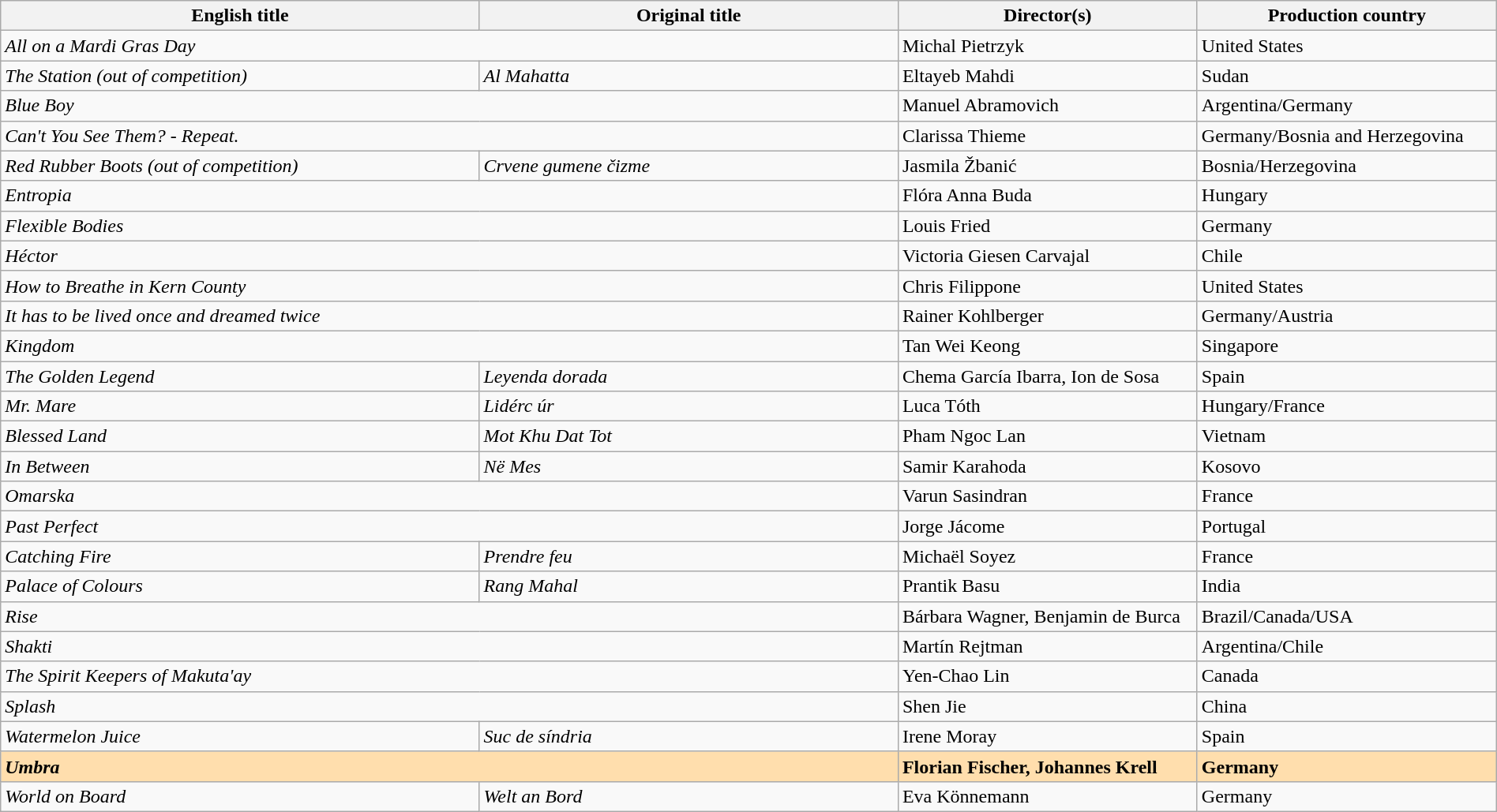<table class="wikitable" width="100%" cellpadding="5">
<tr>
<th scope="col" width="32%">English title</th>
<th scope="col" width="28%">Original title</th>
<th scope="col" width="20%">Director(s)</th>
<th scope="col" width="20%">Production country</th>
</tr>
<tr>
<td colspan="2"><em>All on a Mardi Gras Day</em></td>
<td>Michal Pietrzyk</td>
<td>United States</td>
</tr>
<tr>
<td><em>The Station (out of competition)</em></td>
<td><em>Al Mahatta</em></td>
<td>Eltayeb Mahdi</td>
<td>Sudan</td>
</tr>
<tr>
<td colspan="2"><em>Blue Boy</em></td>
<td>Manuel Abramovich</td>
<td>Argentina/Germany</td>
</tr>
<tr>
<td colspan="2"><em>Can't You See Them? - Repeat.</em></td>
<td>Clarissa Thieme</td>
<td>Germany/Bosnia and Herzegovina</td>
</tr>
<tr>
<td><em>Red Rubber Boots (out of competition)</em></td>
<td><em>Crvene gumene čizme</em></td>
<td>Jasmila Žbanić</td>
<td>Bosnia/Herzegovina</td>
</tr>
<tr>
<td colspan="2"><em>Entropia</em></td>
<td>Flóra Anna Buda</td>
<td>Hungary</td>
</tr>
<tr>
<td colspan="2"><em>Flexible Bodies</em></td>
<td>Louis Fried</td>
<td>Germany</td>
</tr>
<tr>
<td colspan="2"><em>Héctor</em></td>
<td>Victoria Giesen Carvajal</td>
<td>Chile</td>
</tr>
<tr>
<td colspan="2"><em>How to Breathe in Kern County</em></td>
<td>Chris Filippone</td>
<td>United States</td>
</tr>
<tr>
<td colspan="2"><em>It has to be lived once and dreamed twice</em></td>
<td>Rainer Kohlberger</td>
<td>Germany/Austria</td>
</tr>
<tr>
<td colspan="2"><em>Kingdom</em></td>
<td>Tan Wei Keong</td>
<td>Singapore</td>
</tr>
<tr>
<td><em>The Golden Legend</em></td>
<td><em>Leyenda dorada</em></td>
<td>Chema García Ibarra, Ion de Sosa</td>
<td>Spain</td>
</tr>
<tr>
<td><em>Mr. Mare</em></td>
<td><em>Lidérc úr</em></td>
<td>Luca Tóth</td>
<td>Hungary/France</td>
</tr>
<tr>
<td><em>Blessed Land</em></td>
<td><em>Mot Khu Dat Tot</em></td>
<td>Pham Ngoc Lan</td>
<td>Vietnam</td>
</tr>
<tr>
<td><em>In Between</em></td>
<td><em>Në Mes</em></td>
<td>Samir Karahoda</td>
<td>Kosovo</td>
</tr>
<tr>
<td colspan="2"><em>Omarska</em></td>
<td>Varun Sasindran</td>
<td>France</td>
</tr>
<tr>
<td colspan="2"><em>Past Perfect</em></td>
<td>Jorge Jácome</td>
<td>Portugal</td>
</tr>
<tr>
<td><em>Catching Fire</em></td>
<td><em>Prendre feu</em></td>
<td>Michaël Soyez</td>
<td>France</td>
</tr>
<tr>
<td><em>Palace of Colours</em></td>
<td><em>Rang Mahal</em></td>
<td>Prantik Basu</td>
<td>India</td>
</tr>
<tr>
<td colspan="2"><em>Rise</em></td>
<td>Bárbara Wagner, Benjamin de Burca</td>
<td>Brazil/Canada/USA</td>
</tr>
<tr>
<td colspan="2"><em>Shakti</em></td>
<td>Martín Rejtman</td>
<td>Argentina/Chile</td>
</tr>
<tr>
<td colspan="2"><em>The Spirit Keepers of Makuta'ay</em></td>
<td>Yen-Chao Lin</td>
<td>Canada</td>
</tr>
<tr>
<td colspan="2"><em>Splash</em></td>
<td>Shen Jie</td>
<td>China</td>
</tr>
<tr>
<td><em>Watermelon Juice</em></td>
<td><em>Suc de síndria</em></td>
<td>Irene Moray</td>
<td>Spain</td>
</tr>
<tr style="background:#FFDEAD;">
<td colspan="2"><strong><em>Umbra</em></strong></td>
<td><strong>Florian Fischer, Johannes Krell</strong></td>
<td><strong>Germany</strong></td>
</tr>
<tr>
<td><em>World on Board</em></td>
<td><em>Welt an Bord</em></td>
<td>Eva Könnemann</td>
<td>Germany</td>
</tr>
</table>
